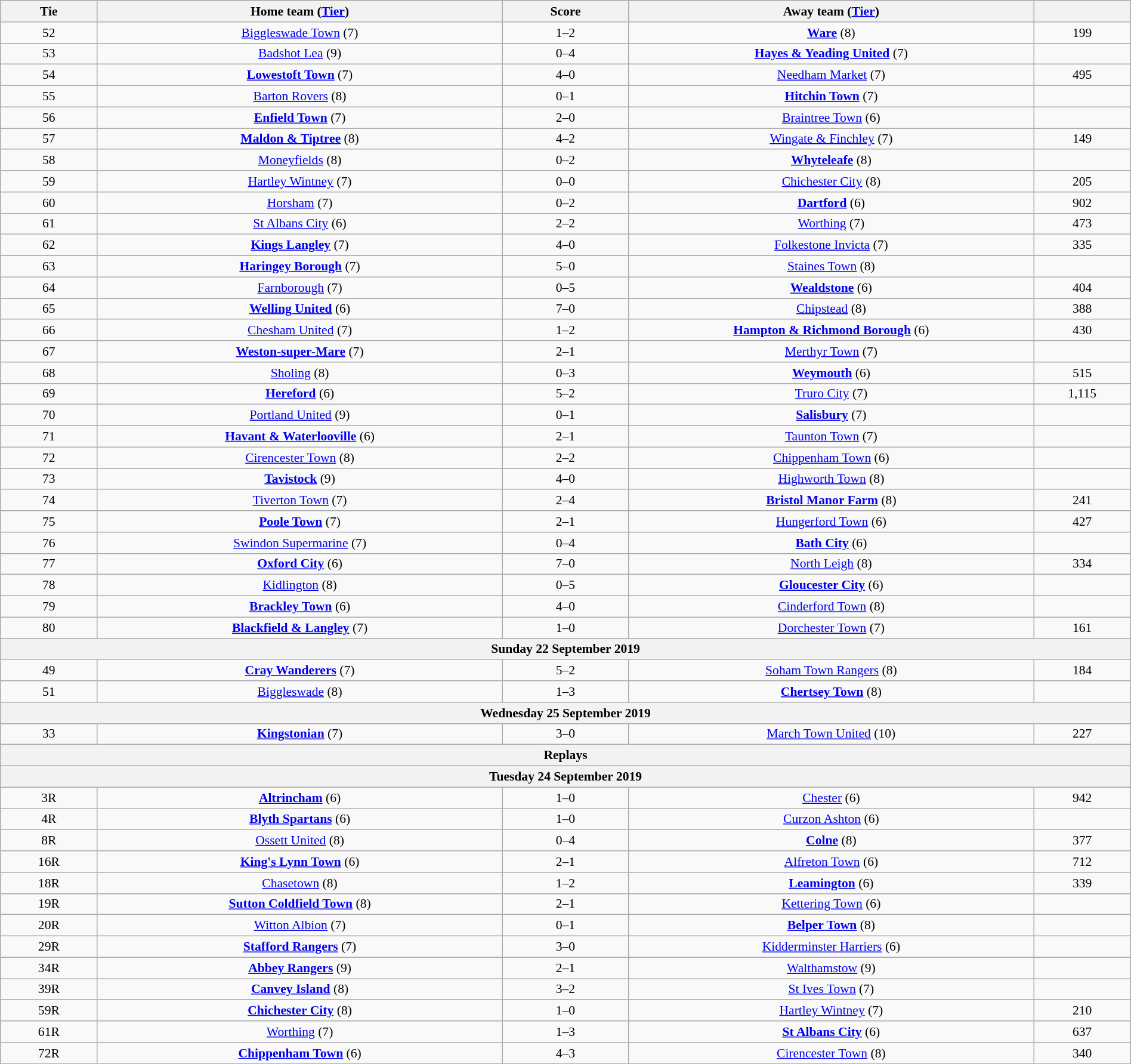<table class="wikitable" style="text-align:center; font-size:90%; width:100%">
<tr>
<th scope="col" style="width:  8.43%;">Tie</th>
<th scope="col" style="width: 35.29%;">Home team (<a href='#'>Tier</a>)</th>
<th scope="col" style="width: 11.00%;">Score</th>
<th scope="col" style="width: 35.29%;">Away team (<a href='#'>Tier</a>)</th>
<th scope="col" style="width:  8.43%;"></th>
</tr>
<tr>
<td>52</td>
<td><a href='#'>Biggleswade Town</a> (7)</td>
<td>1–2</td>
<td><strong><a href='#'>Ware</a></strong> (8)</td>
<td>199</td>
</tr>
<tr>
<td>53</td>
<td><a href='#'>Badshot Lea</a> (9)</td>
<td>0–4</td>
<td><strong><a href='#'>Hayes & Yeading United</a></strong> (7)</td>
<td></td>
</tr>
<tr>
<td>54</td>
<td><strong><a href='#'>Lowestoft Town</a></strong> (7)</td>
<td>4–0</td>
<td><a href='#'>Needham Market</a> (7)</td>
<td>495</td>
</tr>
<tr>
<td>55</td>
<td><a href='#'>Barton Rovers</a> (8)</td>
<td>0–1</td>
<td><strong><a href='#'>Hitchin Town</a></strong> (7)</td>
<td></td>
</tr>
<tr>
<td>56</td>
<td><strong><a href='#'>Enfield Town</a></strong> (7)</td>
<td>2–0</td>
<td><a href='#'>Braintree Town</a> (6)</td>
<td></td>
</tr>
<tr>
<td>57</td>
<td><strong><a href='#'>Maldon & Tiptree</a></strong> (8)</td>
<td>4–2</td>
<td><a href='#'>Wingate & Finchley</a> (7)</td>
<td>149</td>
</tr>
<tr>
<td>58</td>
<td><a href='#'>Moneyfields</a> (8)</td>
<td>0–2</td>
<td><strong><a href='#'>Whyteleafe</a></strong> (8)</td>
<td></td>
</tr>
<tr>
<td>59</td>
<td><a href='#'>Hartley Wintney</a> (7)</td>
<td>0–0</td>
<td><a href='#'>Chichester City</a> (8)</td>
<td>205</td>
</tr>
<tr>
<td>60</td>
<td><a href='#'>Horsham</a> (7)</td>
<td>0–2</td>
<td><strong><a href='#'>Dartford</a></strong> (6)</td>
<td>902</td>
</tr>
<tr>
<td>61</td>
<td><a href='#'>St Albans City</a> (6)</td>
<td>2–2</td>
<td><a href='#'>Worthing</a> (7)</td>
<td>473</td>
</tr>
<tr>
<td>62</td>
<td><strong><a href='#'>Kings Langley</a></strong> (7)</td>
<td>4–0</td>
<td><a href='#'>Folkestone Invicta</a> (7)</td>
<td>335</td>
</tr>
<tr>
<td>63</td>
<td><strong><a href='#'>Haringey Borough</a></strong> (7)</td>
<td>5–0</td>
<td><a href='#'>Staines Town</a> (8)</td>
<td></td>
</tr>
<tr>
<td>64</td>
<td><a href='#'>Farnborough</a> (7)</td>
<td>0–5</td>
<td><strong><a href='#'>Wealdstone</a></strong> (6)</td>
<td>404</td>
</tr>
<tr>
<td>65</td>
<td><strong><a href='#'>Welling United</a></strong> (6)</td>
<td>7–0</td>
<td><a href='#'>Chipstead</a> (8)</td>
<td>388</td>
</tr>
<tr>
<td>66</td>
<td><a href='#'>Chesham United</a> (7)</td>
<td>1–2</td>
<td><strong><a href='#'>Hampton & Richmond Borough</a></strong> (6)</td>
<td>430</td>
</tr>
<tr>
<td>67</td>
<td><strong><a href='#'>Weston-super-Mare</a></strong> (7)</td>
<td>2–1</td>
<td><a href='#'>Merthyr Town</a> (7)</td>
<td></td>
</tr>
<tr>
<td>68</td>
<td><a href='#'>Sholing</a> (8)</td>
<td>0–3</td>
<td><strong><a href='#'>Weymouth</a></strong> (6)</td>
<td>515</td>
</tr>
<tr>
<td>69</td>
<td><strong><a href='#'>Hereford</a></strong> (6)</td>
<td>5–2</td>
<td><a href='#'>Truro City</a> (7)</td>
<td>1,115</td>
</tr>
<tr>
<td>70</td>
<td><a href='#'>Portland United</a> (9)</td>
<td>0–1</td>
<td><strong><a href='#'>Salisbury</a></strong> (7)</td>
<td></td>
</tr>
<tr>
<td>71</td>
<td><strong><a href='#'>Havant & Waterlooville</a></strong> (6)</td>
<td>2–1</td>
<td><a href='#'>Taunton Town</a> (7)</td>
<td></td>
</tr>
<tr>
<td>72</td>
<td><a href='#'>Cirencester Town</a> (8)</td>
<td>2–2</td>
<td><a href='#'>Chippenham Town</a> (6)</td>
<td></td>
</tr>
<tr>
<td>73</td>
<td><strong><a href='#'>Tavistock</a></strong> (9)</td>
<td>4–0</td>
<td><a href='#'>Highworth Town</a> (8)</td>
<td></td>
</tr>
<tr>
<td>74</td>
<td><a href='#'>Tiverton Town</a> (7)</td>
<td>2–4</td>
<td><strong><a href='#'>Bristol Manor Farm</a></strong> (8)</td>
<td>241</td>
</tr>
<tr>
<td>75</td>
<td><strong><a href='#'>Poole Town</a></strong> (7)</td>
<td>2–1</td>
<td><a href='#'>Hungerford Town</a> (6)</td>
<td>427</td>
</tr>
<tr>
<td>76</td>
<td><a href='#'>Swindon Supermarine</a> (7)</td>
<td>0–4</td>
<td><strong><a href='#'>Bath City</a></strong> (6)</td>
<td></td>
</tr>
<tr>
<td>77</td>
<td><strong><a href='#'>Oxford City</a></strong> (6)</td>
<td>7–0</td>
<td><a href='#'>North Leigh</a> (8)</td>
<td>334</td>
</tr>
<tr>
<td>78</td>
<td><a href='#'>Kidlington</a> (8)</td>
<td>0–5</td>
<td><strong><a href='#'>Gloucester City</a></strong> (6)</td>
<td></td>
</tr>
<tr>
<td>79</td>
<td><strong><a href='#'>Brackley Town</a></strong> (6)</td>
<td>4–0</td>
<td><a href='#'>Cinderford Town</a> (8)</td>
<td></td>
</tr>
<tr>
<td>80</td>
<td><strong><a href='#'>Blackfield & Langley</a></strong> (7)</td>
<td>1–0</td>
<td><a href='#'>Dorchester Town</a> (7)</td>
<td>161</td>
</tr>
<tr>
<th colspan="5"><strong>Sunday 22 September 2019</strong></th>
</tr>
<tr>
<td>49</td>
<td><strong><a href='#'>Cray Wanderers</a></strong> (7)</td>
<td>5–2</td>
<td><a href='#'>Soham Town Rangers</a> (8)</td>
<td>184</td>
</tr>
<tr>
<td>51</td>
<td><a href='#'>Biggleswade</a> (8)</td>
<td>1–3</td>
<td><strong><a href='#'>Chertsey Town</a></strong> (8)</td>
<td></td>
</tr>
<tr>
<th colspan="5"><strong>Wednesday 25 September 2019</strong></th>
</tr>
<tr>
<td>33</td>
<td><strong><a href='#'>Kingstonian</a></strong> (7)</td>
<td>3–0</td>
<td><a href='#'>March Town United</a> (10)</td>
<td>227</td>
</tr>
<tr>
<th colspan="5"><strong>Replays</strong></th>
</tr>
<tr>
<th colspan="5"><strong>Tuesday 24 September 2019</strong></th>
</tr>
<tr>
<td>3R</td>
<td><strong><a href='#'>Altrincham</a></strong> (6)</td>
<td>1–0</td>
<td><a href='#'>Chester</a> (6)</td>
<td>942</td>
</tr>
<tr>
<td>4R</td>
<td><strong><a href='#'>Blyth Spartans</a></strong> (6)</td>
<td>1–0</td>
<td><a href='#'>Curzon Ashton</a> (6)</td>
<td></td>
</tr>
<tr>
<td>8R</td>
<td><a href='#'>Ossett United</a> (8)</td>
<td>0–4</td>
<td><strong><a href='#'>Colne</a></strong> (8)</td>
<td>377</td>
</tr>
<tr>
<td>16R</td>
<td><strong><a href='#'>King's Lynn Town</a></strong> (6)</td>
<td>2–1</td>
<td><a href='#'>Alfreton Town</a> (6)</td>
<td>712</td>
</tr>
<tr>
<td>18R</td>
<td><a href='#'>Chasetown</a> (8)</td>
<td>1–2 </td>
<td><strong><a href='#'>Leamington</a></strong> (6)</td>
<td>339</td>
</tr>
<tr>
<td>19R</td>
<td><strong><a href='#'>Sutton Coldfield Town</a></strong> (8)</td>
<td>2–1</td>
<td><a href='#'>Kettering Town</a> (6)</td>
<td></td>
</tr>
<tr>
<td>20R</td>
<td><a href='#'>Witton Albion</a> (7)</td>
<td>0–1 </td>
<td><strong><a href='#'>Belper Town</a></strong> (8)</td>
<td></td>
</tr>
<tr>
<td>29R</td>
<td><strong><a href='#'>Stafford Rangers</a></strong> (7)</td>
<td>3–0</td>
<td><a href='#'>Kidderminster Harriers</a> (6)</td>
<td></td>
</tr>
<tr>
<td>34R</td>
<td><strong><a href='#'>Abbey Rangers</a></strong> (9)</td>
<td>2–1</td>
<td><a href='#'>Walthamstow</a> (9)</td>
<td></td>
</tr>
<tr>
<td>39R</td>
<td><strong><a href='#'>Canvey Island</a></strong> (8)</td>
<td>3–2 </td>
<td><a href='#'>St Ives Town</a> (7)</td>
<td></td>
</tr>
<tr>
<td>59R</td>
<td><strong><a href='#'>Chichester City</a></strong> (8)</td>
<td>1–0</td>
<td><a href='#'>Hartley Wintney</a> (7)</td>
<td>210</td>
</tr>
<tr>
<td>61R</td>
<td><a href='#'>Worthing</a> (7)</td>
<td>1–3</td>
<td><strong><a href='#'>St Albans City</a></strong> (6)</td>
<td>637</td>
</tr>
<tr>
<td>72R</td>
<td><strong><a href='#'>Chippenham Town</a></strong> (6)</td>
<td>4–3 </td>
<td><a href='#'>Cirencester Town</a> (8)</td>
<td>340</td>
</tr>
</table>
